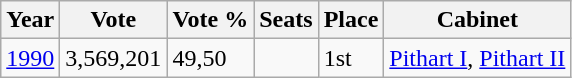<table class="wikitable">
<tr>
<th>Year</th>
<th>Vote</th>
<th>Vote %</th>
<th>Seats</th>
<th>Place</th>
<th>Cabinet</th>
</tr>
<tr>
<td><a href='#'>1990</a></td>
<td>3,569,201</td>
<td>49,50</td>
<td></td>
<td>1st</td>
<td><a href='#'>Pithart I</a>, <a href='#'>Pithart II</a></td>
</tr>
</table>
